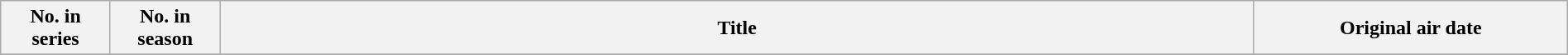<table class="wikitable plainrowheaders" style="width:100%;">
<tr>
<th width=7%>No. in <br> series</th>
<th width=7%>No. in<br> season</th>
<th>Title</th>
<th width=20%>Original air date</th>
</tr>
<tr>
</tr>
</table>
